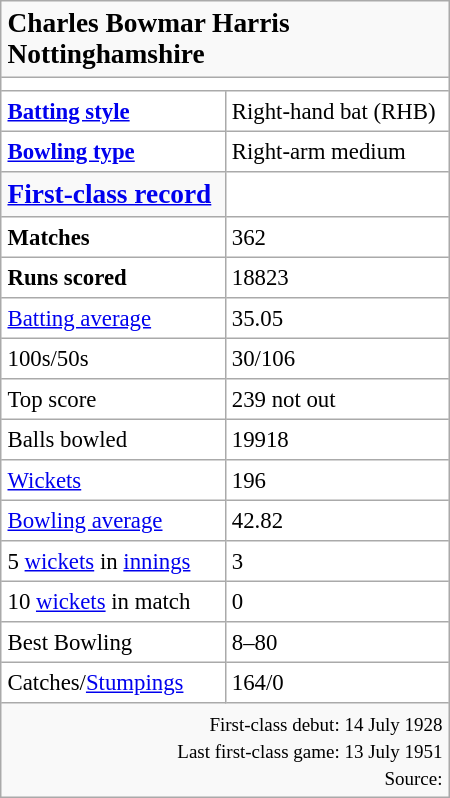<table border=1 align=right cellpadding=4 cellspacing=0 width=300 style="margin: 0 0 1em 1em; background: #ffffff; border: 1px #aaa solid; border-collapse: collapse; font-size: 95%;">
<tr>
<td colspan=3 align=left style="background: #f9f9f9;"> <big><strong>Charles Bowmar Harris</strong></big><br><big><strong>Nottinghamshire</strong></big></td>
</tr>
<tr>
<td align=center colspan=3 style="background:#fff;"></td>
</tr>
<tr>
<td><strong><a href='#'>Batting style</a></strong></td>
<td colspan=2>Right-hand bat (RHB)</td>
</tr>
<tr>
<td><strong><a href='#'>Bowling type</a></strong></td>
<td colspan=2>Right-arm medium</td>
</tr>
<tr>
<td style="background:#f9f9f9;"><big><strong><a href='#'>First-class record</a></strong></big></td>
</tr>
<tr>
<td><strong>Matches</strong></td>
<td>362</td>
</tr>
<tr>
<td><strong>Runs scored<em></td>
<td>18823</td>
</tr>
<tr>
<td></strong><a href='#'>Batting average</a><strong></td>
<td>35.05</td>
</tr>
<tr>
<td></strong>100s/50s<strong></td>
<td>30/106</td>
</tr>
<tr>
<td></strong>Top score<strong></td>
<td>239 not out</td>
</tr>
<tr>
<td></strong>Balls bowled<strong></td>
<td>19918</td>
</tr>
<tr>
<td></strong><a href='#'>Wickets</a><strong></td>
<td>196</td>
</tr>
<tr>
<td></strong><a href='#'>Bowling average</a><strong></td>
<td>42.82</td>
</tr>
<tr>
<td></strong>5 <a href='#'>wickets</a> in <a href='#'>innings</a><strong></td>
<td>3</td>
</tr>
<tr>
<td></strong>10 <a href='#'>wickets</a> in match<strong></td>
<td>0</td>
</tr>
<tr>
<td></strong>Best Bowling<strong></td>
<td>8–80</td>
</tr>
<tr>
<td></strong>Catches/<a href='#'>Stumpings</a><strong></td>
<td>164/0</td>
</tr>
<tr>
<td colspan=3 align=right style="background: #f9f9f9;"><small>First-class debut: 14 July 1928<br>Last first-class game: 13 July 1951<br>Source:<br></small></td>
</tr>
</table>
